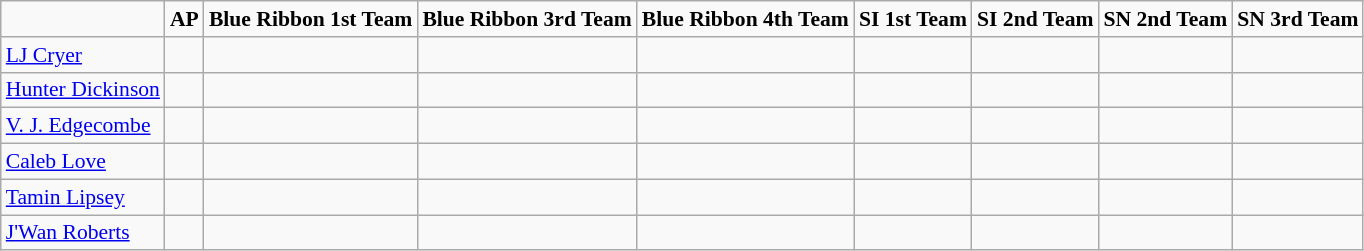<table class="wikitable" style="white-space:nowrap; font-size:90%;">
<tr>
<td></td>
<td><strong>AP</strong></td>
<td><strong>Blue Ribbon 1st Team</strong></td>
<td><strong>Blue Ribbon 3rd Team</strong></td>
<td><strong>Blue Ribbon 4th Team</strong></td>
<td><strong>SI 1st Team</strong></td>
<td><strong>SI 2nd Team</strong></td>
<td><strong>SN 2nd Team</strong></td>
<td><strong>SN 3rd Team</strong></td>
</tr>
<tr>
<td><a href='#'>LJ Cryer</a></td>
<td></td>
<td></td>
<td></td>
<td></td>
<td></td>
<td></td>
<td></td>
<td></td>
</tr>
<tr>
<td><a href='#'>Hunter Dickinson</a></td>
<td></td>
<td></td>
<td></td>
<td></td>
<td></td>
<td></td>
<td></td>
<td></td>
</tr>
<tr>
<td><a href='#'>V. J. Edgecombe</a></td>
<td></td>
<td></td>
<td></td>
<td></td>
<td></td>
<td></td>
<td></td>
<td></td>
</tr>
<tr>
<td><a href='#'>Caleb Love</a></td>
<td></td>
<td></td>
<td></td>
<td></td>
<td></td>
<td></td>
<td></td>
<td></td>
</tr>
<tr>
<td><a href='#'>Tamin Lipsey</a></td>
<td></td>
<td></td>
<td></td>
<td></td>
<td></td>
<td></td>
<td></td>
<td></td>
</tr>
<tr>
<td><a href='#'>J'Wan Roberts</a></td>
<td></td>
<td></td>
<td></td>
<td></td>
<td></td>
<td></td>
<td></td>
<td></td>
</tr>
</table>
